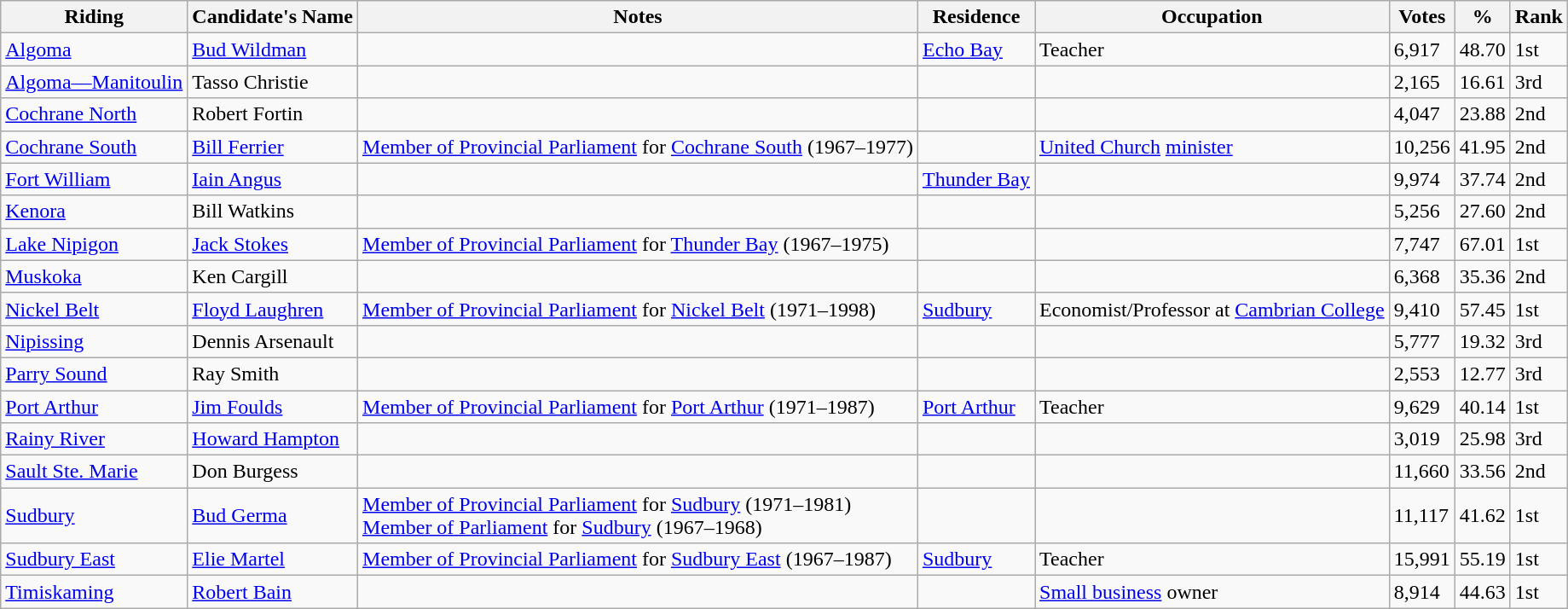<table class="wikitable sortable">
<tr>
<th>Riding<br></th>
<th>Candidate's Name</th>
<th>Notes</th>
<th>Residence</th>
<th>Occupation</th>
<th>Votes</th>
<th>%</th>
<th>Rank</th>
</tr>
<tr>
<td><a href='#'>Algoma</a></td>
<td><a href='#'>Bud Wildman</a></td>
<td></td>
<td><a href='#'>Echo Bay</a></td>
<td>Teacher</td>
<td>6,917</td>
<td>48.70</td>
<td>1st</td>
</tr>
<tr>
<td><a href='#'>Algoma—Manitoulin</a></td>
<td>Tasso Christie</td>
<td></td>
<td></td>
<td></td>
<td>2,165</td>
<td>16.61</td>
<td>3rd</td>
</tr>
<tr>
<td><a href='#'>Cochrane North</a></td>
<td>Robert Fortin</td>
<td></td>
<td></td>
<td></td>
<td>4,047</td>
<td>23.88</td>
<td>2nd</td>
</tr>
<tr>
<td><a href='#'>Cochrane South</a></td>
<td><a href='#'>Bill Ferrier</a></td>
<td><a href='#'>Member of Provincial Parliament</a> for <a href='#'>Cochrane South</a> (1967–1977)</td>
<td></td>
<td><a href='#'>United Church</a> <a href='#'>minister</a></td>
<td>10,256</td>
<td>41.95</td>
<td>2nd</td>
</tr>
<tr>
<td><a href='#'>Fort William</a></td>
<td><a href='#'>Iain Angus</a></td>
<td></td>
<td><a href='#'>Thunder Bay</a></td>
<td></td>
<td>9,974</td>
<td>37.74</td>
<td>2nd</td>
</tr>
<tr>
<td><a href='#'>Kenora</a></td>
<td>Bill Watkins</td>
<td></td>
<td></td>
<td></td>
<td>5,256</td>
<td>27.60</td>
<td>2nd</td>
</tr>
<tr>
<td><a href='#'>Lake Nipigon</a></td>
<td><a href='#'>Jack Stokes</a></td>
<td><a href='#'>Member of Provincial Parliament</a> for <a href='#'>Thunder Bay</a> (1967–1975)</td>
<td></td>
<td></td>
<td>7,747</td>
<td>67.01</td>
<td>1st</td>
</tr>
<tr>
<td><a href='#'>Muskoka</a></td>
<td>Ken Cargill</td>
<td></td>
<td></td>
<td></td>
<td>6,368</td>
<td>35.36</td>
<td>2nd</td>
</tr>
<tr>
<td><a href='#'>Nickel Belt</a></td>
<td><a href='#'>Floyd Laughren</a></td>
<td><a href='#'>Member of Provincial Parliament</a> for <a href='#'>Nickel Belt</a> (1971–1998)</td>
<td><a href='#'>Sudbury</a></td>
<td>Economist/Professor at <a href='#'>Cambrian College</a></td>
<td>9,410</td>
<td>57.45</td>
<td>1st</td>
</tr>
<tr>
<td><a href='#'>Nipissing</a></td>
<td>Dennis Arsenault</td>
<td></td>
<td></td>
<td></td>
<td>5,777</td>
<td>19.32</td>
<td>3rd</td>
</tr>
<tr>
<td><a href='#'>Parry Sound</a></td>
<td>Ray Smith</td>
<td></td>
<td></td>
<td></td>
<td>2,553</td>
<td>12.77</td>
<td>3rd</td>
</tr>
<tr>
<td><a href='#'>Port Arthur</a></td>
<td><a href='#'>Jim Foulds</a></td>
<td><a href='#'>Member of Provincial Parliament</a> for <a href='#'>Port Arthur</a> (1971–1987)</td>
<td><a href='#'>Port Arthur</a></td>
<td>Teacher</td>
<td>9,629</td>
<td>40.14</td>
<td>1st</td>
</tr>
<tr>
<td><a href='#'>Rainy River</a></td>
<td><a href='#'>Howard Hampton</a></td>
<td></td>
<td></td>
<td></td>
<td>3,019</td>
<td>25.98</td>
<td>3rd</td>
</tr>
<tr>
<td><a href='#'>Sault Ste. Marie</a></td>
<td>Don Burgess</td>
<td></td>
<td></td>
<td></td>
<td>11,660</td>
<td>33.56</td>
<td>2nd</td>
</tr>
<tr>
<td><a href='#'>Sudbury</a></td>
<td><a href='#'>Bud Germa</a></td>
<td><a href='#'>Member of Provincial Parliament</a> for <a href='#'>Sudbury</a> (1971–1981) <br> <a href='#'>Member of Parliament</a> for <a href='#'>Sudbury</a> (1967–1968)</td>
<td></td>
<td></td>
<td>11,117</td>
<td>41.62</td>
<td>1st</td>
</tr>
<tr>
<td><a href='#'>Sudbury East</a></td>
<td><a href='#'>Elie Martel</a></td>
<td><a href='#'>Member of Provincial Parliament</a> for <a href='#'>Sudbury East</a> (1967–1987)</td>
<td><a href='#'>Sudbury</a></td>
<td>Teacher</td>
<td>15,991</td>
<td>55.19</td>
<td>1st</td>
</tr>
<tr>
<td><a href='#'>Timiskaming</a></td>
<td><a href='#'>Robert Bain</a></td>
<td></td>
<td></td>
<td><a href='#'>Small business</a> owner</td>
<td>8,914</td>
<td>44.63</td>
<td>1st</td>
</tr>
</table>
